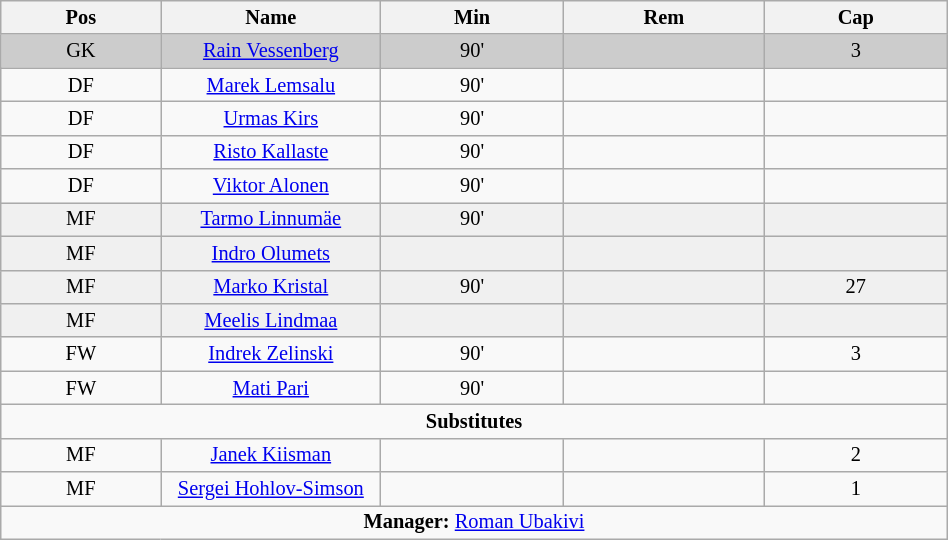<table class="wikitable collapsible collapsed" align="center" style="font-size:85%; text-align:center;" width="50%">
<tr>
<th>Pos</th>
<th width=140>Name</th>
<th>Min</th>
<th>Rem</th>
<th>Cap</th>
</tr>
<tr bgcolor="cccccc">
<td>GK</td>
<td><a href='#'>Rain Vessenberg</a></td>
<td>90'</td>
<td></td>
<td>3</td>
</tr>
<tr>
<td>DF</td>
<td><a href='#'>Marek Lemsalu</a></td>
<td>90'</td>
<td></td>
<td></td>
</tr>
<tr>
<td>DF</td>
<td><a href='#'>Urmas Kirs</a></td>
<td>90'</td>
<td></td>
<td></td>
</tr>
<tr>
<td>DF</td>
<td><a href='#'>Risto Kallaste</a></td>
<td>90'</td>
<td></td>
<td></td>
</tr>
<tr>
<td>DF</td>
<td><a href='#'>Viktor Alonen</a></td>
<td>90'</td>
<td></td>
<td></td>
</tr>
<tr bgcolor="#F0F0F0">
<td>MF</td>
<td><a href='#'>Tarmo Linnumäe</a></td>
<td>90'</td>
<td></td>
<td></td>
</tr>
<tr bgcolor="#F0F0F0">
<td>MF</td>
<td><a href='#'>Indro Olumets</a></td>
<td></td>
<td></td>
<td></td>
</tr>
<tr bgcolor="#F0F0F0">
<td>MF</td>
<td><a href='#'>Marko Kristal</a></td>
<td>90'</td>
<td></td>
<td>27</td>
</tr>
<tr bgcolor="#F0F0F0">
<td>MF</td>
<td><a href='#'>Meelis Lindmaa</a></td>
<td></td>
<td></td>
<td></td>
</tr>
<tr>
<td>FW</td>
<td><a href='#'>Indrek Zelinski</a></td>
<td>90'</td>
<td></td>
<td>3</td>
</tr>
<tr>
<td>FW</td>
<td><a href='#'>Mati Pari</a></td>
<td>90'</td>
<td></td>
<td></td>
</tr>
<tr>
<td colspan=5 align=center><strong>Substitutes</strong></td>
</tr>
<tr>
<td>MF</td>
<td><a href='#'>Janek Kiisman</a></td>
<td></td>
<td></td>
<td>2</td>
</tr>
<tr>
<td>MF</td>
<td><a href='#'>Sergei Hohlov-Simson</a></td>
<td></td>
<td></td>
<td>1</td>
</tr>
<tr>
<td colspan=5 align=center><strong>Manager:</strong>  <a href='#'>Roman Ubakivi</a></td>
</tr>
</table>
